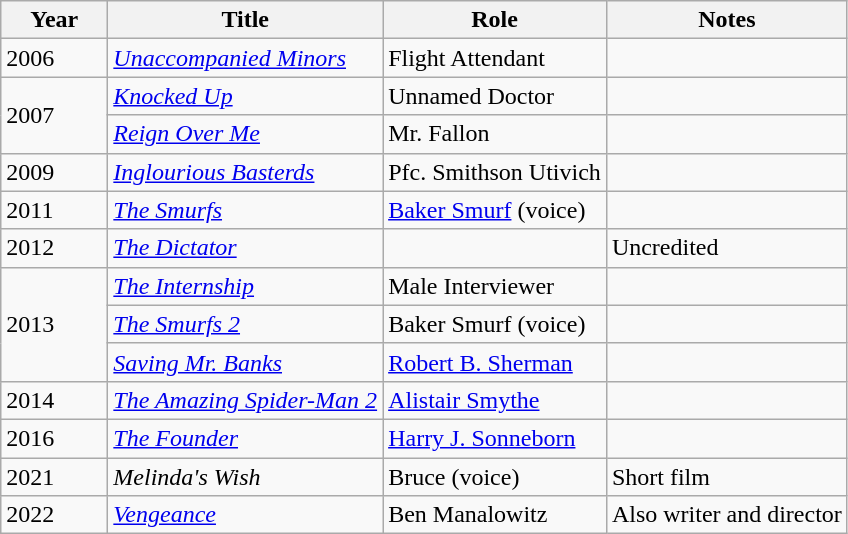<table class = "wikitable sortable">
<tr>
<th style="width: 4em;">Year</th>
<th>Title</th>
<th>Role</th>
<th class = "unsortable">Notes</th>
</tr>
<tr>
<td>2006</td>
<td><em><a href='#'>Unaccompanied Minors</a></em></td>
<td>Flight Attendant</td>
<td></td>
</tr>
<tr>
<td rowspan="2">2007</td>
<td><em><a href='#'>Knocked Up</a></em></td>
<td>Unnamed Doctor</td>
<td></td>
</tr>
<tr>
<td><em><a href='#'>Reign Over Me</a></em></td>
<td>Mr. Fallon</td>
<td></td>
</tr>
<tr>
<td>2009</td>
<td><em><a href='#'>Inglourious Basterds</a></em></td>
<td>Pfc. Smithson Utivich</td>
<td></td>
</tr>
<tr>
<td>2011</td>
<td><em><a href='#'>The Smurfs</a></em></td>
<td><a href='#'>Baker Smurf</a> (voice)</td>
<td></td>
</tr>
<tr>
<td>2012</td>
<td><em><a href='#'>The Dictator</a></em></td>
<td></td>
<td>Uncredited</td>
</tr>
<tr>
<td rowspan="3">2013</td>
<td><em><a href='#'>The Internship</a></em></td>
<td>Male Interviewer</td>
<td></td>
</tr>
<tr>
<td><em><a href='#'>The Smurfs 2</a></em></td>
<td>Baker Smurf (voice)</td>
<td></td>
</tr>
<tr>
<td><em><a href='#'>Saving Mr. Banks</a></em></td>
<td><a href='#'>Robert B. Sherman</a></td>
<td></td>
</tr>
<tr>
<td>2014</td>
<td><em><a href='#'>The Amazing Spider-Man 2</a></em></td>
<td><a href='#'>Alistair Smythe</a></td>
<td></td>
</tr>
<tr>
<td>2016</td>
<td><em><a href='#'>The Founder</a></em></td>
<td><a href='#'>Harry J. Sonneborn</a></td>
<td></td>
</tr>
<tr>
<td>2021</td>
<td><em>Melinda's Wish</em></td>
<td>Bruce (voice)</td>
<td>Short film</td>
</tr>
<tr>
<td>2022</td>
<td><em><a href='#'>Vengeance</a></em></td>
<td>Ben Manalowitz</td>
<td>Also writer and director</td>
</tr>
</table>
